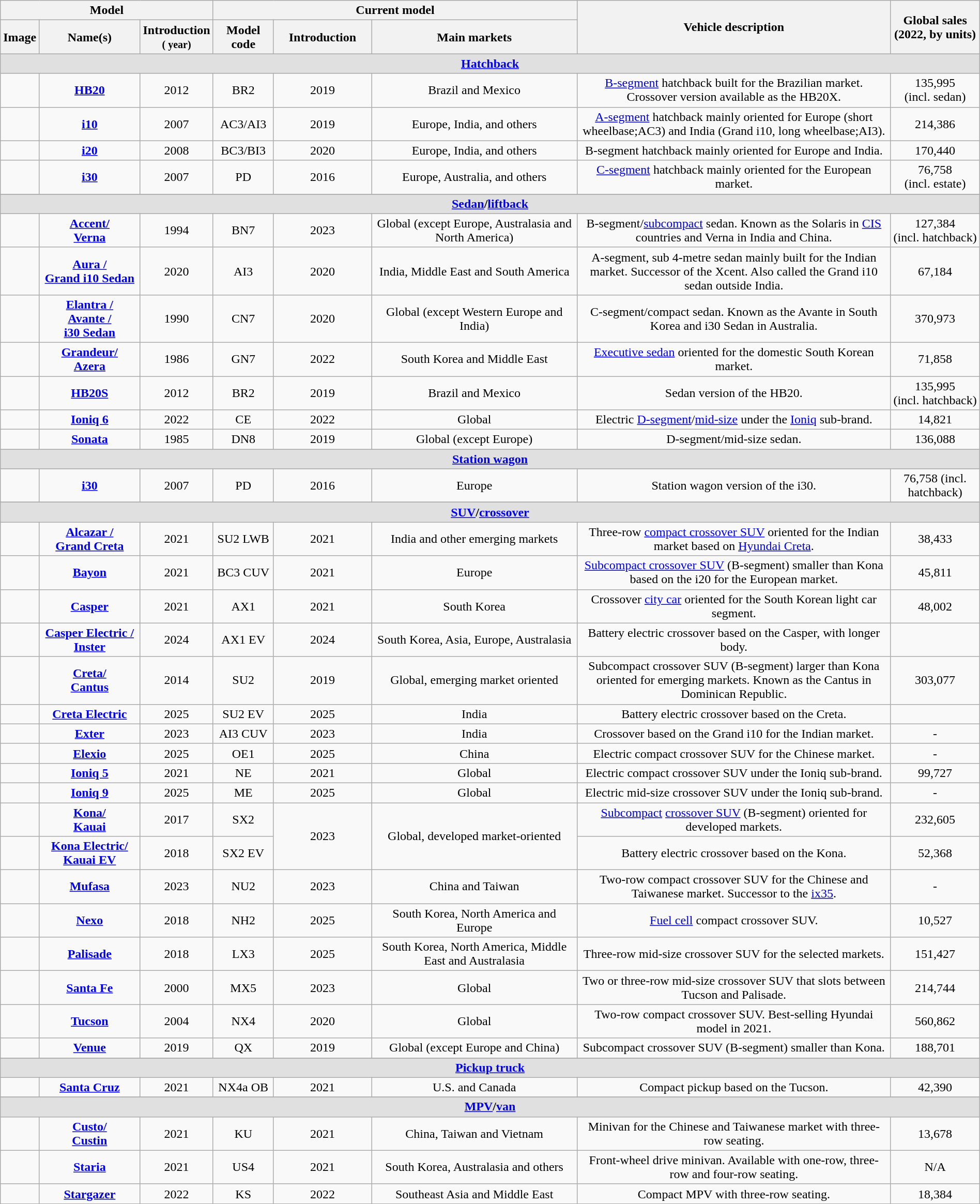<table class="wikitable" style="text-align: center; width: 100%">
<tr>
<th colspan="3">Model</th>
<th colspan="3">Current model</th>
<th rowspan="2" width="32%" cellpadding="32px">Vehicle description</th>
<th rowspan="2" width="9%">Global sales (2022, by units)</th>
</tr>
<tr>
<th><strong>Image</strong></th>
<th>Name(s)</th>
<th>Introduction<br><small>( year)</small></th>
<th>Model code</th>
<th width="10%">Introduction</th>
<th>Main markets</th>
</tr>
<tr bgcolor="#e0e0e0">
<td colspan="8"><strong><a href='#'>Hatchback</a></strong></td>
</tr>
<tr>
<td></td>
<td><strong><a href='#'>HB20</a></strong></td>
<td>2012</td>
<td>BR2</td>
<td>2019</td>
<td>Brazil and Mexico</td>
<td><a href='#'>B-segment</a> hatchback built for the Brazilian market. Crossover version available as the HB20X.</td>
<td>135,995 (incl. sedan)</td>
</tr>
<tr>
<td></td>
<td><a href='#'><strong>i10</strong></a></td>
<td>2007</td>
<td>AC3/AI3</td>
<td>2019</td>
<td>Europe, India, and others</td>
<td><a href='#'>A-segment</a> hatchback mainly oriented for Europe (short wheelbase;AC3) and India (Grand i10, long wheelbase;AI3).</td>
<td>214,386</td>
</tr>
<tr>
<td></td>
<td><a href='#'><strong>i20</strong></a></td>
<td>2008</td>
<td>BC3/BI3</td>
<td>2020</td>
<td>Europe, India, and others</td>
<td>B-segment hatchback mainly oriented for Europe and India.</td>
<td>170,440</td>
</tr>
<tr>
<td></td>
<td><strong><a href='#'>i30</a></strong></td>
<td>2007</td>
<td>PD</td>
<td>2016</td>
<td>Europe, Australia, and others</td>
<td><a href='#'>C-segment</a> hatchback mainly oriented for the European market.</td>
<td>76,758 (incl. estate)</td>
</tr>
<tr>
</tr>
<tr>
</tr>
<tr bgcolor="#e0e0e0">
<td colspan="8"><strong><a href='#'>Sedan</a>/<a href='#'>liftback</a></strong></td>
</tr>
<tr>
<td></td>
<td><strong><a href='#'>Accent/<br>Verna</a></strong></td>
<td>1994</td>
<td>BN7</td>
<td>2023</td>
<td>Global (except Europe, Australasia and North America)</td>
<td>B-segment/<a href='#'>subcompact</a> sedan. Known as the Solaris in <a href='#'>CIS</a> countries and Verna in India and China.</td>
<td>127,384 (incl. hatchback)</td>
</tr>
<tr>
<td></td>
<td><strong><a href='#'>Aura / <br>Grand i10 Sedan</a></strong></td>
<td>2020</td>
<td>AI3</td>
<td>2020</td>
<td>India, Middle East and South America</td>
<td>A-segment, sub 4-metre sedan mainly built for the Indian market. Successor of the Xcent. Also called the Grand i10 sedan outside India.</td>
<td>67,184</td>
</tr>
<tr>
<td></td>
<td><strong><a href='#'>Elantra / <br>Avante / <br>i30 Sedan</a></strong></td>
<td>1990</td>
<td>CN7</td>
<td>2020</td>
<td>Global (except Western Europe and India)</td>
<td>C-segment/compact sedan. Known as the Avante in South Korea and i30 Sedan in Australia.</td>
<td>370,973</td>
</tr>
<tr>
<td></td>
<td><strong><a href='#'>Grandeur/<br>Azera</a></strong></td>
<td>1986</td>
<td>GN7</td>
<td>2022</td>
<td>South Korea and Middle East</td>
<td><a href='#'>Executive sedan</a> oriented for the domestic South Korean market.</td>
<td>71,858</td>
</tr>
<tr>
<td></td>
<td><strong><a href='#'>HB20S</a></strong></td>
<td>2012</td>
<td>BR2</td>
<td>2019</td>
<td>Brazil and Mexico</td>
<td>Sedan version of the HB20.</td>
<td>135,995 (incl. hatchback)</td>
</tr>
<tr>
<td></td>
<td><strong><a href='#'>Ioniq 6</a></strong></td>
<td>2022</td>
<td>CE</td>
<td>2022</td>
<td>Global</td>
<td>Electric <a href='#'>D-segment</a>/<a href='#'>mid-size</a> under the <a href='#'>Ioniq</a> sub-brand.</td>
<td>14,821</td>
</tr>
<tr>
<td></td>
<td><strong><a href='#'>Sonata</a></strong></td>
<td>1985</td>
<td>DN8</td>
<td>2019</td>
<td>Global (except Europe)</td>
<td>D-segment/mid-size sedan.</td>
<td>136,088</td>
</tr>
<tr bgcolor="#e0e0e0">
<td colspan="8"><strong><a href='#'>Station wagon</a></strong></td>
</tr>
<tr>
<td></td>
<td><strong><a href='#'>i30</a></strong></td>
<td>2007</td>
<td>PD</td>
<td>2016</td>
<td>Europe</td>
<td>Station wagon version of the i30.</td>
<td>76,758 (incl. hatchback)</td>
</tr>
<tr>
</tr>
<tr bgcolor="#e0e0e0">
<td colspan="8"><strong><a href='#'>SUV</a>/<a href='#'>crossover</a></strong></td>
</tr>
<tr>
<td></td>
<td><strong><a href='#'>Alcazar / <br>Grand Creta</a></strong></td>
<td>2021</td>
<td>SU2 LWB</td>
<td>2021</td>
<td>India and other emerging markets</td>
<td>Three-row <a href='#'>compact crossover SUV</a> oriented for the Indian market based on <a href='#'>Hyundai Creta</a>.</td>
<td>38,433</td>
</tr>
<tr>
<td></td>
<td><strong><a href='#'>Bayon</a></strong></td>
<td>2021</td>
<td>BC3 CUV</td>
<td>2021</td>
<td>Europe</td>
<td><a href='#'>Subcompact crossover SUV</a> (B-segment) smaller than Kona based on the i20 for the European market.</td>
<td>45,811</td>
</tr>
<tr>
<td></td>
<td><strong><a href='#'>Casper</a></strong></td>
<td>2021</td>
<td>AX1</td>
<td>2021</td>
<td>South Korea</td>
<td>Crossover <a href='#'>city car</a> oriented for the South Korean light car segment.</td>
<td>48,002</td>
</tr>
<tr>
<td></td>
<td><strong><a href='#'>Casper Electric / Inster</a></strong></td>
<td>2024</td>
<td>AX1 EV</td>
<td>2024</td>
<td>South Korea, Asia, Europe, Australasia</td>
<td>Battery electric crossover based on the Casper, with longer body.</td>
<td></td>
</tr>
<tr>
<td></td>
<td><strong><a href='#'>Creta/<br>Cantus</a></strong></td>
<td>2014</td>
<td>SU2</td>
<td>2019</td>
<td>Global, emerging market oriented</td>
<td>Subcompact crossover SUV (B-segment) larger than Kona oriented for emerging markets. Known as the Cantus in Dominican Republic.</td>
<td>303,077</td>
</tr>
<tr>
<td></td>
<td><strong><a href='#'>Creta Electric</a></strong></td>
<td>2025</td>
<td>SU2 EV</td>
<td>2025</td>
<td>India</td>
<td>Battery electric crossover based on the Creta.</td>
<td></td>
</tr>
<tr>
<td></td>
<td><strong><a href='#'>Exter</a></strong></td>
<td>2023</td>
<td>AI3 CUV</td>
<td>2023</td>
<td>India</td>
<td>Crossover based on the Grand i10 for the Indian market.</td>
<td>-</td>
</tr>
<tr>
<td></td>
<td><strong><a href='#'>Elexio</a></strong></td>
<td>2025</td>
<td>OE1</td>
<td>2025</td>
<td>China</td>
<td>Electric compact crossover SUV for the Chinese market.</td>
<td>-</td>
</tr>
<tr>
<td></td>
<td><strong><a href='#'>Ioniq 5</a></strong></td>
<td>2021</td>
<td>NE</td>
<td>2021</td>
<td>Global</td>
<td>Electric compact crossover SUV under the Ioniq sub-brand.</td>
<td>99,727</td>
</tr>
<tr>
<td></td>
<td><strong><a href='#'>Ioniq 9</a></strong></td>
<td>2025</td>
<td>ME</td>
<td>2025</td>
<td>Global</td>
<td>Electric mid-size crossover SUV under the Ioniq sub-brand.</td>
<td>-</td>
</tr>
<tr>
<td></td>
<td><strong><a href='#'>Kona/<br>Kauai</a></strong></td>
<td>2017</td>
<td>SX2</td>
<td rowspan="2">2023</td>
<td rowspan="2">Global, developed market-oriented</td>
<td><a href='#'>Subcompact</a> <a href='#'>crossover SUV</a> (B-segment) oriented for developed markets.</td>
<td>232,605</td>
</tr>
<tr>
<td></td>
<td><strong><a href='#'>Kona Electric/<br>Kauai EV</a></strong></td>
<td>2018</td>
<td>SX2 EV</td>
<td>Battery electric crossover based on the Kona.</td>
<td>52,368</td>
</tr>
<tr>
<td></td>
<td><strong><a href='#'>Mufasa</a></strong></td>
<td>2023</td>
<td>NU2</td>
<td>2023</td>
<td>China and Taiwan</td>
<td>Two-row compact crossover SUV for the Chinese and Taiwanese market. Successor to the <a href='#'>ix35</a>.</td>
<td>-</td>
</tr>
<tr>
<td></td>
<td><strong><a href='#'>Nexo</a></strong></td>
<td>2018</td>
<td>NH2</td>
<td>2025</td>
<td>South Korea, North America and Europe</td>
<td><a href='#'>Fuel cell</a> compact crossover SUV.</td>
<td>10,527</td>
</tr>
<tr>
<td></td>
<td><strong><a href='#'>Palisade</a></strong></td>
<td>2018</td>
<td>LX3</td>
<td>2025</td>
<td>South Korea, North America, Middle East and Australasia</td>
<td>Three-row mid-size crossover SUV for the selected markets.</td>
<td>151,427</td>
</tr>
<tr>
<td></td>
<td><strong><a href='#'>Santa Fe</a></strong></td>
<td>2000</td>
<td>MX5</td>
<td>2023</td>
<td>Global</td>
<td>Two or three-row mid-size crossover SUV that slots between Tucson and Palisade.</td>
<td>214,744</td>
</tr>
<tr>
<td></td>
<td><strong><a href='#'>Tucson</a></strong></td>
<td>2004</td>
<td>NX4</td>
<td>2020</td>
<td>Global</td>
<td>Two-row compact crossover SUV. Best-selling Hyundai model in 2021.</td>
<td>560,862</td>
</tr>
<tr>
<td></td>
<td><strong><a href='#'>Venue</a></strong></td>
<td>2019</td>
<td>QX</td>
<td>2019</td>
<td>Global (except Europe and China)</td>
<td>Subcompact crossover SUV (B-segment) smaller than Kona.</td>
<td>188,701</td>
</tr>
<tr>
</tr>
<tr bgcolor="#e0e0e0">
<td colspan="8"><strong><a href='#'>Pickup truck</a></strong></td>
</tr>
<tr>
<td></td>
<td><strong><a href='#'>Santa Cruz</a></strong></td>
<td>2021</td>
<td>NX4a OB</td>
<td>2021</td>
<td>U.S. and Canada</td>
<td>Compact pickup based on the Tucson.</td>
<td>42,390</td>
</tr>
<tr>
</tr>
<tr bgcolor="#e0e0e0">
<td colspan="8"><a href='#'><strong>MPV</strong></a><strong>/<a href='#'>van</a></strong></td>
</tr>
<tr>
<td></td>
<td><strong><a href='#'>Custo/<br>Custin</a></strong></td>
<td>2021</td>
<td>KU</td>
<td>2021</td>
<td>China, Taiwan and Vietnam</td>
<td>Minivan for the Chinese and Taiwanese market with three-row seating.</td>
<td>13,678</td>
</tr>
<tr>
<td></td>
<td><strong><a href='#'>Staria</a></strong></td>
<td>2021</td>
<td>US4</td>
<td>2021</td>
<td>South Korea, Australasia and others</td>
<td>Front-wheel drive minivan. Available with one-row, three-row and four-row seating.</td>
<td>N/A</td>
</tr>
<tr>
<td></td>
<td><strong><a href='#'>Stargazer</a></strong></td>
<td>2022</td>
<td>KS</td>
<td>2022</td>
<td>Southeast Asia and Middle East</td>
<td>Compact MPV with three-row seating.</td>
<td>18,384</td>
</tr>
</table>
